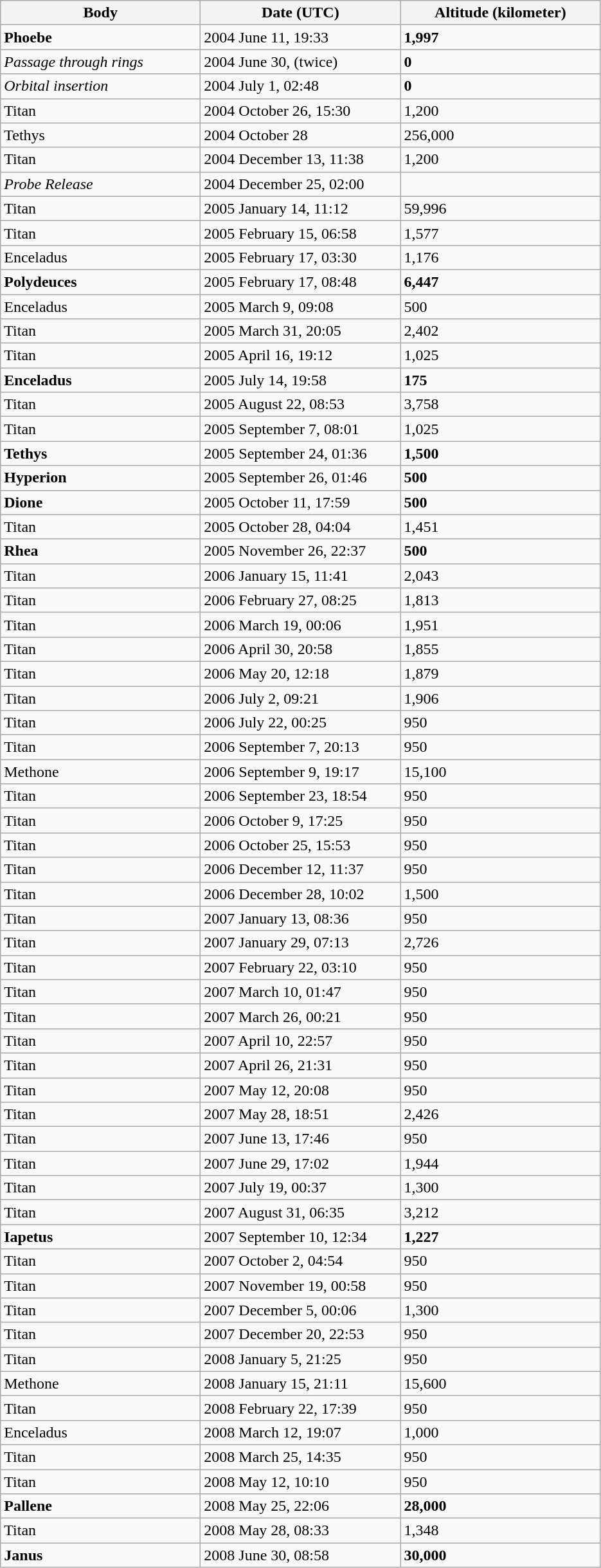<table class="wikitable">
<tr>
<th style="width:200px; text-align:center;">Body</th>
<th style="width:200px; text-align:center;">Date (UTC)</th>
<th style="width:200px; text-align:center;">Altitude (kilometer)</th>
</tr>
<tr>
<td><strong>Phoebe</strong></td>
<td>2004 June 11, 19:33</td>
<td><strong>1,997</strong></td>
</tr>
<tr>
<td><em>Passage through rings</em></td>
<td>2004 June 30, (twice)</td>
<td><strong>0</strong></td>
</tr>
<tr>
<td><em>Orbital insertion</em></td>
<td>2004 July 1, 02:48</td>
<td><strong>0</strong></td>
</tr>
<tr>
<td>Titan</td>
<td>2004 October 26, 15:30</td>
<td>1,200</td>
</tr>
<tr>
<td>Tethys</td>
<td>2004 October 28</td>
<td>256,000</td>
</tr>
<tr>
<td>Titan</td>
<td>2004 December 13, 11:38</td>
<td>1,200</td>
</tr>
<tr>
<td><em>Probe Release</em></td>
<td>2004 December 25, 02:00</td>
<td></td>
</tr>
<tr>
<td>Titan</td>
<td>2005 January 14, 11:12</td>
<td>59,996</td>
</tr>
<tr>
<td>Titan</td>
<td>2005 February 15, 06:58</td>
<td>1,577</td>
</tr>
<tr>
<td>Enceladus</td>
<td>2005 February 17, 03:30</td>
<td>1,176</td>
</tr>
<tr>
<td><strong>Polydeuces</strong></td>
<td>2005 February 17, 08:48</td>
<td><strong>6,447</strong></td>
</tr>
<tr>
<td>Enceladus</td>
<td>2005 March 9, 09:08</td>
<td>500</td>
</tr>
<tr>
<td>Titan</td>
<td>2005 March 31, 20:05</td>
<td>2,402</td>
</tr>
<tr>
<td>Titan</td>
<td>2005 April 16, 19:12</td>
<td>1,025</td>
</tr>
<tr>
<td><strong>Enceladus</strong></td>
<td>2005 July 14, 19:58</td>
<td><strong>175</strong></td>
</tr>
<tr>
<td>Titan</td>
<td>2005 August 22, 08:53</td>
<td>3,758</td>
</tr>
<tr>
<td>Titan</td>
<td>2005 September 7, 08:01</td>
<td>1,025</td>
</tr>
<tr>
<td><strong>Tethys</strong></td>
<td>2005 September 24, 01:36</td>
<td><strong>1,500</strong></td>
</tr>
<tr>
<td><strong>Hyperion</strong></td>
<td>2005 September 26, 01:46</td>
<td><strong>500</strong></td>
</tr>
<tr>
<td><strong>Dione</strong></td>
<td>2005 October 11, 17:59</td>
<td><strong>500</strong></td>
</tr>
<tr>
<td>Titan</td>
<td>2005 October 28, 04:04</td>
<td>1,451</td>
</tr>
<tr>
<td><strong>Rhea</strong></td>
<td>2005 November 26, 22:37</td>
<td><strong>500</strong></td>
</tr>
<tr>
<td>Titan</td>
<td>2006 January 15, 11:41</td>
<td>2,043</td>
</tr>
<tr>
<td>Titan</td>
<td>2006 February 27, 08:25</td>
<td>1,813</td>
</tr>
<tr>
<td>Titan</td>
<td>2006 March 19, 00:06</td>
<td>1,951</td>
</tr>
<tr>
<td>Titan</td>
<td>2006 April 30, 20:58</td>
<td>1,855</td>
</tr>
<tr>
<td>Titan</td>
<td>2006 May 20, 12:18</td>
<td>1,879</td>
</tr>
<tr>
<td>Titan</td>
<td>2006 July 2, 09:21</td>
<td>1,906</td>
</tr>
<tr>
<td>Titan</td>
<td>2006 July 22, 00:25</td>
<td>950</td>
</tr>
<tr>
<td>Titan</td>
<td>2006 September 7, 20:13</td>
<td>950</td>
</tr>
<tr>
<td>Methone</td>
<td>2006 September 9, 19:17</td>
<td>15,100</td>
</tr>
<tr>
<td>Titan</td>
<td>2006 September 23, 18:54</td>
<td>950</td>
</tr>
<tr>
<td>Titan</td>
<td>2006 October 9, 17:25</td>
<td>950</td>
</tr>
<tr>
<td>Titan</td>
<td>2006 October 25, 15:53</td>
<td>950</td>
</tr>
<tr>
<td>Titan</td>
<td>2006 December 12, 11:37</td>
<td>950</td>
</tr>
<tr>
<td>Titan</td>
<td>2006 December 28, 10:02</td>
<td>1,500</td>
</tr>
<tr>
<td>Titan</td>
<td>2007 January 13, 08:36</td>
<td>950</td>
</tr>
<tr>
<td>Titan</td>
<td>2007 January 29, 07:13</td>
<td>2,726</td>
</tr>
<tr>
<td>Titan</td>
<td>2007 February 22, 03:10</td>
<td>950</td>
</tr>
<tr>
<td>Titan</td>
<td>2007 March 10, 01:47</td>
<td>950</td>
</tr>
<tr>
<td>Titan</td>
<td>2007 March 26, 00:21</td>
<td>950</td>
</tr>
<tr>
<td>Titan</td>
<td>2007 April 10, 22:57</td>
<td>950</td>
</tr>
<tr>
<td>Titan</td>
<td>2007 April 26, 21:31</td>
<td>950</td>
</tr>
<tr>
<td>Titan</td>
<td>2007 May 12, 20:08</td>
<td>950</td>
</tr>
<tr>
<td>Titan</td>
<td>2007 May 28, 18:51</td>
<td>2,426</td>
</tr>
<tr>
<td>Titan</td>
<td>2007 June 13, 17:46</td>
<td>950</td>
</tr>
<tr>
<td>Titan</td>
<td>2007 June 29, 17:02</td>
<td>1,944</td>
</tr>
<tr>
<td>Titan</td>
<td>2007 July 19, 00:37</td>
<td>1,300</td>
</tr>
<tr>
<td>Titan</td>
<td>2007 August 31, 06:35</td>
<td>3,212</td>
</tr>
<tr>
<td><strong>Iapetus</strong></td>
<td>2007 September 10, 12:34</td>
<td><strong>1,227</strong></td>
</tr>
<tr>
<td>Titan</td>
<td>2007 October 2, 04:54</td>
<td>950</td>
</tr>
<tr>
<td>Titan</td>
<td>2007 November 19, 00:58</td>
<td>950</td>
</tr>
<tr>
<td>Titan</td>
<td>2007 December 5, 00:06</td>
<td>1,300</td>
</tr>
<tr>
<td>Titan</td>
<td>2007 December 20, 22:53</td>
<td>950</td>
</tr>
<tr>
<td>Titan</td>
<td>2008 January 5, 21:25</td>
<td>950</td>
</tr>
<tr>
<td>Methone</td>
<td>2008 January 15, 21:11</td>
<td>15,600</td>
</tr>
<tr>
<td>Titan</td>
<td>2008 February 22, 17:39</td>
<td>950</td>
</tr>
<tr>
<td>Enceladus</td>
<td>2008 March 12, 19:07</td>
<td>1,000</td>
</tr>
<tr>
<td>Titan</td>
<td>2008 March 25, 14:35</td>
<td>950</td>
</tr>
<tr>
<td>Titan</td>
<td>2008 May 12, 10:10</td>
<td>950</td>
</tr>
<tr>
<td><strong>Pallene</strong></td>
<td>2008 May 25, 22:06</td>
<td><strong>28,000</strong></td>
</tr>
<tr>
<td>Titan</td>
<td>2008 May 28, 08:33</td>
<td>1,348</td>
</tr>
<tr>
<td><strong>Janus</strong></td>
<td>2008 June 30, 08:58</td>
<td><strong>30,000</strong></td>
</tr>
</table>
